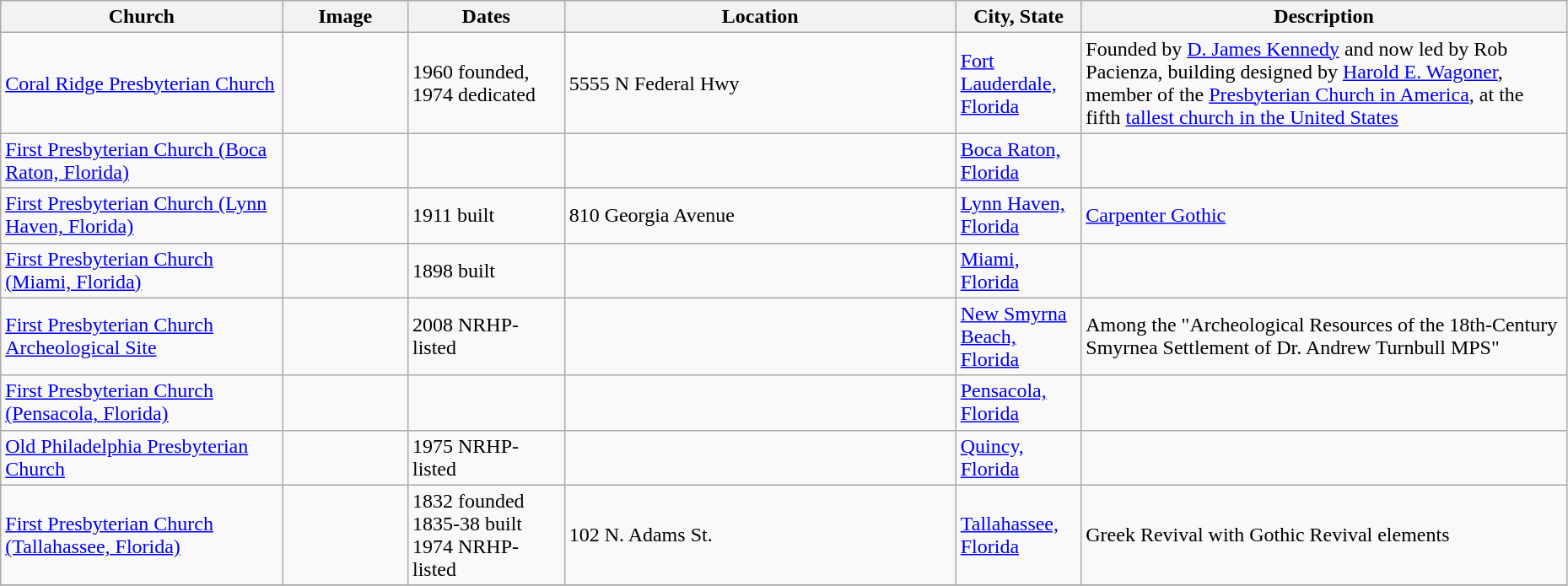<table class="wikitable sortable" style="width:98%">
<tr>
<th width = 18%><strong>Church</strong></th>
<th width = 8% class="unsortable"><strong>Image</strong></th>
<th width = 10%><strong>Dates</strong></th>
<th width = 25%><strong>Location</strong></th>
<th width = 8%><strong>City, State</strong></th>
<th class="unsortable"><strong>Description</strong></th>
</tr>
<tr>
<td><a href='#'>Coral Ridge Presbyterian Church</a></td>
<td></td>
<td>1960 founded, 1974 dedicated</td>
<td>5555 N Federal Hwy<br><small></small></td>
<td><a href='#'>Fort Lauderdale, Florida</a></td>
<td>Founded by <a href='#'>D. James Kennedy</a> and now led by Rob Pacienza, building designed by <a href='#'>Harold E. Wagoner</a>, member of the <a href='#'>Presbyterian Church in America</a>, at  the fifth <a href='#'>tallest church in the United States</a></td>
</tr>
<tr>
<td><a href='#'>First Presbyterian Church (Boca Raton, Florida)</a></td>
<td></td>
<td></td>
<td></td>
<td><a href='#'>Boca Raton, Florida</a></td>
<td></td>
</tr>
<tr>
<td><a href='#'>First Presbyterian Church (Lynn Haven, Florida)</a></td>
<td></td>
<td>1911 built</td>
<td>810 Georgia Avenue<br><small></small></td>
<td><a href='#'>Lynn Haven, Florida</a></td>
<td><a href='#'>Carpenter Gothic</a></td>
</tr>
<tr>
<td><a href='#'>First Presbyterian Church (Miami, Florida)</a></td>
<td></td>
<td>1898 built</td>
<td></td>
<td><a href='#'>Miami, Florida</a></td>
<td></td>
</tr>
<tr>
<td><a href='#'>First Presbyterian Church Archeological Site</a></td>
<td></td>
<td>2008 NRHP-listed</td>
<td></td>
<td><a href='#'>New Smyrna Beach, Florida</a></td>
<td>Among the "Archeological Resources of the 18th-Century Smyrnea Settlement of Dr. Andrew Turnbull MPS"</td>
</tr>
<tr>
<td><a href='#'>First Presbyterian Church (Pensacola, Florida)</a></td>
<td></td>
<td></td>
<td></td>
<td><a href='#'>Pensacola, Florida</a></td>
<td></td>
</tr>
<tr>
<td><a href='#'>Old Philadelphia Presbyterian Church</a></td>
<td></td>
<td>1975 NRHP-listed</td>
<td><small></small></td>
<td><a href='#'>Quincy, Florida</a></td>
<td></td>
</tr>
<tr>
<td><a href='#'>First Presbyterian Church (Tallahassee, Florida)</a></td>
<td></td>
<td>1832 founded<br>1835-38 built<br>1974 NRHP-listed</td>
<td>102 N. Adams St.<br><small></small></td>
<td><a href='#'>Tallahassee, Florida</a></td>
<td>Greek Revival with Gothic Revival elements</td>
</tr>
<tr>
</tr>
</table>
